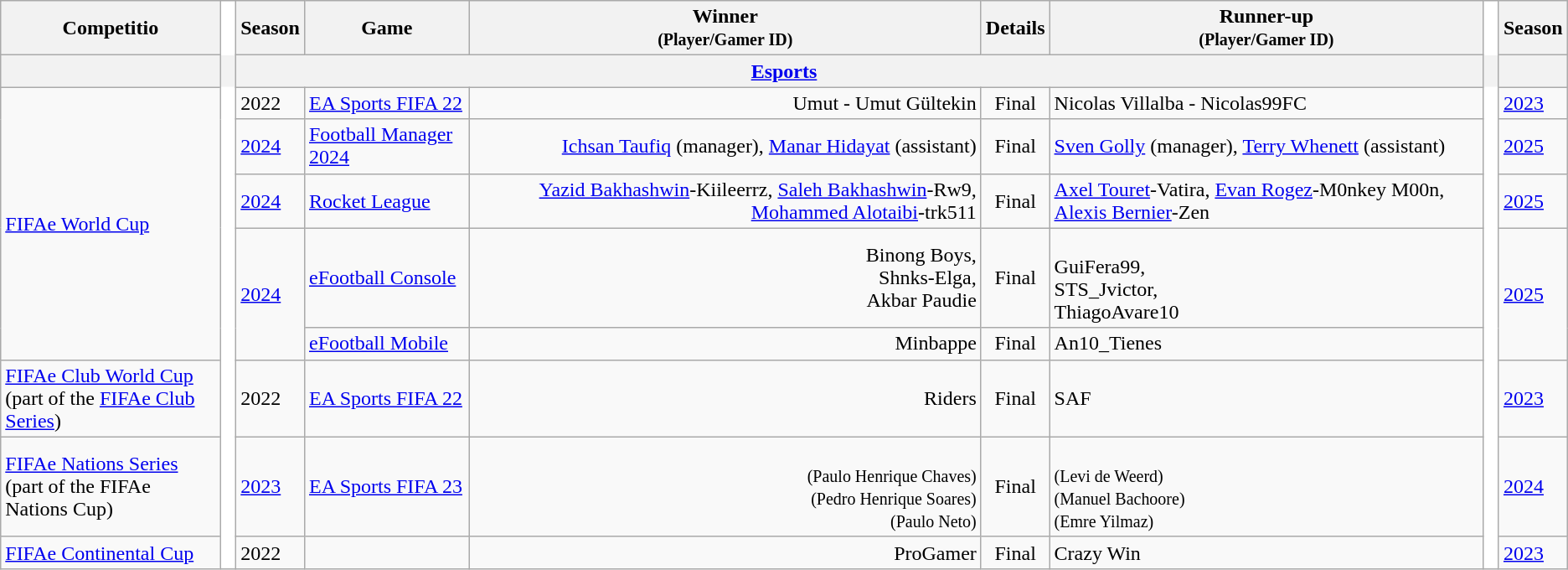<table class="wikitable sortable">
<tr>
<th>Competitio</th>
<td width="1%" rowspan=10 style="background-color:#ffffff;"></td>
<th>Season</th>
<th>Game</th>
<th>Winner<br><small>(Player/Gamer ID)</small></th>
<th>Details</th>
<th>Runner-up<br><small>(Player/Gamer ID)</small></th>
<td width="1%" rowspan=10 style="background-color:#ffffff;"></td>
<th>Season</th>
</tr>
<tr>
<th colspan="10"><a href='#'>Esports</a></th>
</tr>
<tr>
<td rowspan="5" align=left><a href='#'>FIFAe World Cup</a></td>
<td>2022</td>
<td><a href='#'>EA Sports FIFA 22</a></td>
<td style="text-align:right">Umut - Umut Gültekin </td>
<td style="text-align:center">Final</td>
<td> Nicolas Villalba - Nicolas99FC</td>
<td><a href='#'>2023</a></td>
</tr>
<tr>
<td><a href='#'>2024</a></td>
<td><a href='#'>Football Manager 2024</a></td>
<td style="text-align:right"><a href='#'>Ichsan Taufiq</a> (manager), <a href='#'>Manar Hidayat</a> (assistant) </td>
<td style="text-align:center">Final</td>
<td> <a href='#'>Sven Golly</a> (manager), <a href='#'>Terry Whenett</a> (assistant)</td>
<td><a href='#'>2025</a></td>
</tr>
<tr>
<td><a href='#'>2024</a></td>
<td><a href='#'>Rocket League</a></td>
<td style="text-align:right"><a href='#'>Yazid Bakhashwin</a>-Kiileerrz, <a href='#'>Saleh Bakhashwin</a>-Rw9, <a href='#'>Mohammed Alotaibi</a>-trk511 </td>
<td style="text-align:center">Final</td>
<td> <a href='#'>Axel Touret</a>-Vatira, <a href='#'>Evan Rogez</a>-M0nkey M00n, <a href='#'>Alexis Bernier</a>-Zen</td>
<td><a href='#'>2025</a></td>
</tr>
<tr>
<td rowspan="2" align=left><a href='#'>2024</a></td>
<td><a href='#'> eFootball Console</a></td>
<td style="text-align:right">Binong Boys,<br>Shnks-Elga,<br>Akbar Paudie<br></td>
<td style="text-align:center">Final</td>
<td><br>GuiFera99,<br>STS_Jvictor,<br>ThiagoAvare10</td>
<td rowspan="2" align=left><a href='#'>2025</a></td>
</tr>
<tr>
<td><a href='#'>eFootball Mobile</a></td>
<td style="text-align:right">Minbappe </td>
<td style="text-align:center">Final</td>
<td> An10_Tienes</td>
</tr>
<tr>
<td><a href='#'>FIFAe Club World Cup</a><br>(part of the <a href='#'>FIFAe Club Series</a>)</td>
<td>2022</td>
<td><a href='#'>EA Sports FIFA 22</a></td>
<td style="text-align:right">Riders </td>
<td style="text-align:center">Final</td>
<td> SAF</td>
<td><a href='#'>2023</a></td>
</tr>
<tr>
<td><a href='#'>FIFAe Nations Series</a><br>(part of the FIFAe Nations Cup)</td>
<td><a href='#'>2023</a></td>
<td><a href='#'>EA Sports FIFA 23</a></td>
<td style="text-align:right"><br><small>(Paulo Henrique Chaves)</small><br><small>(Pedro Henrique Soares)</small><br><small>(Paulo Neto)</small> </td>
<td style="text-align:center">Final</td>
<td><br><small>(Levi de Weerd)</small><br><small>(Manuel Bachoore)</small><br><small>(Emre Yilmaz)</small></td>
<td><a href='#'>2024</a></td>
</tr>
<tr>
<td><a href='#'>FIFAe Continental Cup</a></td>
<td>2022</td>
<td></td>
<td style="text-align:right">ProGamer </td>
<td style="text-align:center">Final</td>
<td> Crazy Win</td>
<td><a href='#'>2023</a></td>
</tr>
</table>
